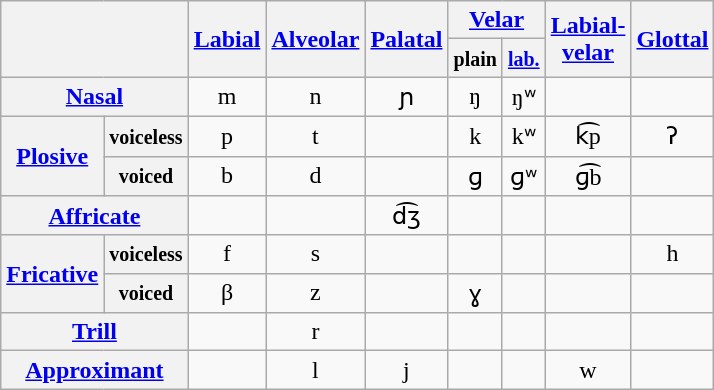<table class="wikitable" style="text-align:center">
<tr>
<th colspan="2" rowspan="2"></th>
<th rowspan="2"><a href='#'>Labial</a></th>
<th rowspan="2"><a href='#'>Alveolar</a></th>
<th rowspan="2"><a href='#'>Palatal</a></th>
<th colspan="2"><a href='#'>Velar</a></th>
<th rowspan="2"><a href='#'>Labial-<br>velar</a></th>
<th rowspan="2"><a href='#'>Glottal</a></th>
</tr>
<tr>
<th><small>plain</small></th>
<th><a href='#'><small>lab.</small></a></th>
</tr>
<tr align="center">
<th colspan="2"><a href='#'>Nasal</a></th>
<td>m</td>
<td>n</td>
<td>ɲ</td>
<td>ŋ</td>
<td>ŋʷ</td>
<td></td>
<td></td>
</tr>
<tr align="center">
<th rowspan="2"><a href='#'>Plosive</a></th>
<th><small>voiceless</small></th>
<td>p</td>
<td>t</td>
<td></td>
<td>k</td>
<td>kʷ</td>
<td>k͡p</td>
<td>ʔ</td>
</tr>
<tr align="center">
<th><small>voiced</small></th>
<td>b</td>
<td>d</td>
<td></td>
<td>ɡ</td>
<td>ɡʷ</td>
<td>ɡ͡b</td>
<td></td>
</tr>
<tr>
<th colspan="2"><a href='#'>Affricate</a></th>
<td></td>
<td></td>
<td>d͡ʒ</td>
<td></td>
<td></td>
<td></td>
<td></td>
</tr>
<tr align="center">
<th rowspan="2"><a href='#'>Fricative</a></th>
<th><small>voiceless</small></th>
<td>f</td>
<td>s</td>
<td></td>
<td></td>
<td></td>
<td></td>
<td>h</td>
</tr>
<tr align="center">
<th><small>voiced</small></th>
<td>β</td>
<td>z</td>
<td></td>
<td>ɣ</td>
<td></td>
<td></td>
<td></td>
</tr>
<tr align="center">
<th colspan="2"><a href='#'>Trill</a></th>
<td></td>
<td>r</td>
<td></td>
<td></td>
<td></td>
<td></td>
<td></td>
</tr>
<tr align="center">
<th colspan="2"><a href='#'>Approximant</a></th>
<td></td>
<td>l</td>
<td>j</td>
<td></td>
<td></td>
<td>w</td>
<td></td>
</tr>
</table>
